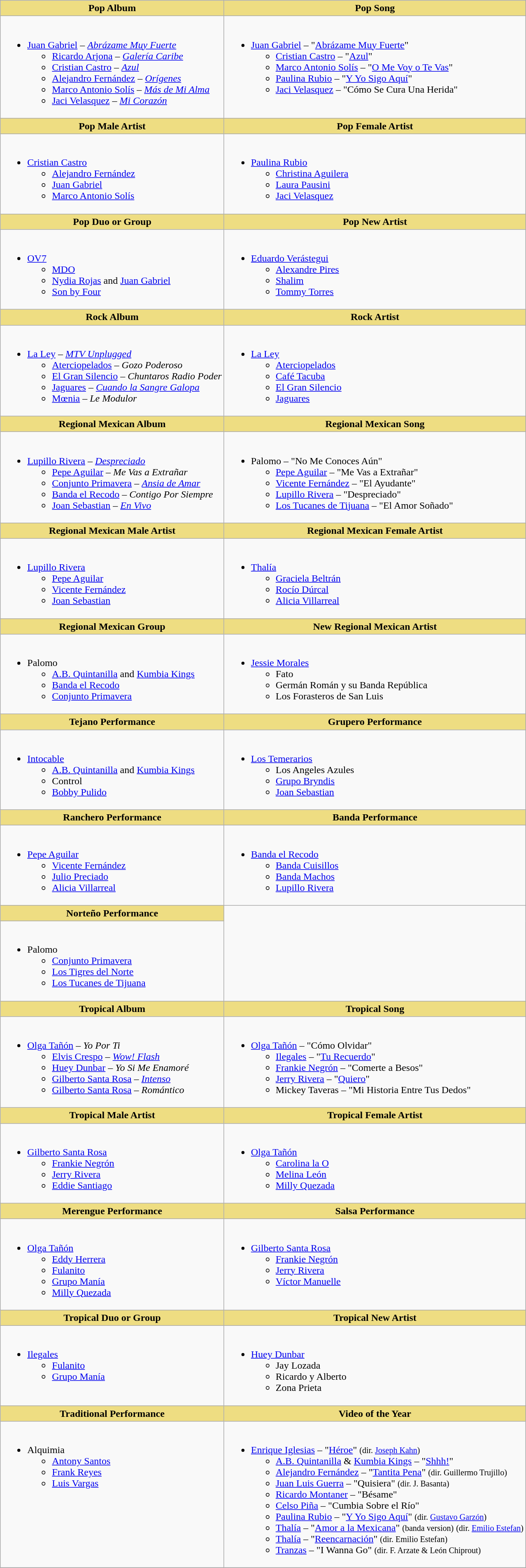<table class=wikitable>
<tr>
<th scope="col" style="background:#EEDD82;" ! style="width="50%">Pop Album</th>
<th scope="col" style="background:#EEDD82;" ! style="width="50%">Pop Song</th>
</tr>
<tr>
<td scope="row" valign="top"><br><ul><li><a href='#'>Juan Gabriel</a> – <em><a href='#'>Abrázame Muy Fuerte</a></em><ul><li><a href='#'>Ricardo Arjona</a> – <em><a href='#'>Galería Caribe</a></em></li><li><a href='#'>Cristian Castro</a> – <em><a href='#'>Azul</a></em></li><li><a href='#'>Alejandro Fernández</a> – <em><a href='#'>Orígenes</a></em></li><li><a href='#'>Marco Antonio Solís</a> – <em><a href='#'>Más de Mi Alma</a></em></li><li><a href='#'>Jaci Velasquez</a> – <em><a href='#'>Mi Corazón</a></em></li></ul></li></ul></td>
<td scope="row" valign="top"><br><ul><li><a href='#'>Juan Gabriel</a> – "<a href='#'>Abrázame Muy Fuerte</a>"<ul><li><a href='#'>Cristian Castro</a> – "<a href='#'>Azul</a>"</li><li><a href='#'>Marco Antonio Solís</a> – "<a href='#'>O Me Voy o Te Vas</a>"</li><li><a href='#'>Paulina Rubio</a> – "<a href='#'>Y Yo Sigo Aquí</a>"</li><li><a href='#'>Jaci Velasquez</a> – "Cómo Se Cura Una Herida"</li></ul></li></ul></td>
</tr>
<tr>
<th scope="col" style="background:#EEDD82;" ! style="width="50%">Pop Male Artist</th>
<th scope="col" style="background:#EEDD82;" ! style="width="50%">Pop Female Artist</th>
</tr>
<tr>
<td scope="row" valign="top"><br><ul><li><a href='#'>Cristian Castro</a><ul><li><a href='#'>Alejandro Fernández</a></li><li><a href='#'>Juan Gabriel</a></li><li><a href='#'>Marco Antonio Solís</a></li></ul></li></ul></td>
<td scope="row" valign="top"><br><ul><li><a href='#'>Paulina Rubio</a><ul><li><a href='#'>Christina Aguilera</a></li><li><a href='#'>Laura Pausini</a></li><li><a href='#'>Jaci Velasquez</a></li></ul></li></ul></td>
</tr>
<tr>
<th scope="col" style="background:#EEDD82;" ! style="width="50%">Pop Duo or Group</th>
<th scope="col" style="background:#EEDD82;" ! style="width="50%">Pop New Artist</th>
</tr>
<tr>
<td scope="row" valign="top"><br><ul><li><a href='#'>OV7</a><ul><li><a href='#'>MDO</a></li><li><a href='#'>Nydia Rojas</a> and <a href='#'>Juan Gabriel</a></li><li><a href='#'>Son by Four</a></li></ul></li></ul></td>
<td scope="row" valign="top"><br><ul><li><a href='#'>Eduardo Verástegui</a><ul><li><a href='#'>Alexandre Pires</a></li><li><a href='#'>Shalim</a></li><li><a href='#'>Tommy Torres</a></li></ul></li></ul></td>
</tr>
<tr>
<th scope="col" style="background:#EEDD82;" ! style="width="50%">Rock Album</th>
<th scope="col" style="background:#EEDD82;" ! style="width="50%">Rock Artist</th>
</tr>
<tr>
<td scope="row" valign="top"><br><ul><li><a href='#'>La Ley</a> – <em><a href='#'>MTV Unplugged</a></em><ul><li><a href='#'>Aterciopelados</a> – <em>Gozo Poderoso</em></li><li><a href='#'>El Gran Silencio</a> – <em>Chuntaros Radio Poder</em></li><li><a href='#'>Jaguares</a> – <em><a href='#'>Cuando la Sangre Galopa</a></em></li><li><a href='#'>Mœnia</a> – <em>Le Modulor</em></li></ul></li></ul></td>
<td scope="row" valign="top"><br><ul><li><a href='#'>La Ley</a><ul><li><a href='#'>Aterciopelados</a></li><li><a href='#'>Café Tacuba</a></li><li><a href='#'>El Gran Silencio</a></li><li><a href='#'>Jaguares</a></li></ul></li></ul></td>
</tr>
<tr>
<th scope="col" style="background:#EEDD82;" ! style="width="50%">Regional Mexican Album</th>
<th scope="col" style="background:#EEDD82;" ! style="width="50%">Regional Mexican Song</th>
</tr>
<tr>
<td scope="row" valign="top"><br><ul><li><a href='#'>Lupillo Rivera</a> – <em><a href='#'>Despreciado</a></em><ul><li><a href='#'>Pepe Aguilar</a> – <em>Me Vas a Extrañar</em></li><li><a href='#'>Conjunto Primavera</a> – <em><a href='#'>Ansia de Amar</a></em></li><li><a href='#'>Banda el Recodo</a> – <em>Contigo Por Siempre</em></li><li><a href='#'>Joan Sebastian</a> – <em><a href='#'>En Vivo</a></em></li></ul></li></ul></td>
<td scope="row" valign="top"><br><ul><li>Palomo – "No Me Conoces Aún"<ul><li><a href='#'>Pepe Aguilar</a> – "Me Vas a Extrañar"</li><li><a href='#'>Vicente Fernández</a> – "El Ayudante"</li><li><a href='#'>Lupillo Rivera</a> – "Despreciado"</li><li><a href='#'>Los Tucanes de Tijuana</a> – "El Amor Soñado"</li></ul></li></ul></td>
</tr>
<tr>
<th scope="col" style="background:#EEDD82;" ! style="width="50%">Regional Mexican Male Artist</th>
<th scope="col" style="background:#EEDD82;" ! style="width="50%">Regional Mexican Female Artist</th>
</tr>
<tr>
<td scope="row" valign="top"><br><ul><li><a href='#'>Lupillo Rivera</a><ul><li><a href='#'>Pepe Aguilar</a></li><li><a href='#'>Vicente Fernández</a></li><li><a href='#'>Joan Sebastian</a></li></ul></li></ul></td>
<td scope="row" valign="top"><br><ul><li><a href='#'>Thalía</a><ul><li><a href='#'>Graciela Beltrán</a></li><li><a href='#'>Rocío Dúrcal</a></li><li><a href='#'>Alicia Villarreal</a></li></ul></li></ul></td>
</tr>
<tr>
<th scope="col" style="background:#EEDD82;" ! style="width="50%">Regional Mexican Group</th>
<th scope="col" style="background:#EEDD82;" ! style="width="50%">New Regional Mexican Artist</th>
</tr>
<tr>
<td scope="row" valign="top"><br><ul><li>Palomo<ul><li><a href='#'>A.B. Quintanilla</a> and <a href='#'>Kumbia Kings</a></li><li><a href='#'>Banda el Recodo</a></li><li><a href='#'>Conjunto Primavera</a></li></ul></li></ul></td>
<td scope="row" valign="top"><br><ul><li><a href='#'>Jessie Morales</a><ul><li>Fato</li><li>Germán Román y su Banda República</li><li>Los Forasteros de San Luis</li></ul></li></ul></td>
</tr>
<tr>
<th scope="col" style="background:#EEDD82;" ! style="width="50%">Tejano Performance</th>
<th scope="col" style="background:#EEDD82;" ! style="width="50%">Grupero Performance</th>
</tr>
<tr>
<td scope="row" valign="top"><br><ul><li><a href='#'>Intocable</a><ul><li><a href='#'>A.B. Quintanilla</a> and <a href='#'>Kumbia Kings</a></li><li>Control</li><li><a href='#'>Bobby Pulido</a></li></ul></li></ul></td>
<td scope="row" valign="top"><br><ul><li><a href='#'>Los Temerarios</a><ul><li>Los Angeles Azules</li><li><a href='#'>Grupo Bryndis</a></li><li><a href='#'>Joan Sebastian</a></li></ul></li></ul></td>
</tr>
<tr>
<th scope="col" style="background:#EEDD82;" ! style="width="50%">Ranchero Performance</th>
<th scope="col" style="background:#EEDD82;" ! style="width="50%">Banda Performance</th>
</tr>
<tr>
<td scope="row" valign="top"><br><ul><li><a href='#'>Pepe Aguilar</a><ul><li><a href='#'>Vicente Fernández</a></li><li><a href='#'>Julio Preciado</a></li><li><a href='#'>Alicia Villarreal</a></li></ul></li></ul></td>
<td scope="row" valign="top"><br><ul><li><a href='#'>Banda el Recodo</a><ul><li><a href='#'>Banda Cuisillos</a></li><li><a href='#'>Banda Machos</a></li><li><a href='#'>Lupillo Rivera</a></li></ul></li></ul></td>
</tr>
<tr>
<th scope="col" style="background:#EEDD82;" ! style="width="50%">Norteño Performance</th>
</tr>
<tr>
<td scope="row" valign="top"><br><ul><li>Palomo<ul><li><a href='#'>Conjunto Primavera</a></li><li><a href='#'>Los Tigres del Norte</a></li><li><a href='#'>Los Tucanes de Tijuana</a></li></ul></li></ul></td>
</tr>
<tr>
<th scope="col" style="background:#EEDD82;" ! style="width="50%">Tropical Album</th>
<th scope="col" style="background:#EEDD82;" ! style="width="50%">Tropical Song</th>
</tr>
<tr>
<td scope="row" valign="top"><br><ul><li><a href='#'>Olga Tañón</a> – <em>Yo Por Ti</em><ul><li><a href='#'>Elvis Crespo</a> – <em><a href='#'>Wow! Flash</a></em></li><li><a href='#'>Huey Dunbar</a> – <em>Yo Si Me Enamoré</em></li><li><a href='#'>Gilberto Santa Rosa</a> – <em><a href='#'>Intenso</a></em></li><li><a href='#'>Gilberto Santa Rosa</a> – <em>Romántico</em></li></ul></li></ul></td>
<td scope="row" valign="top"><br><ul><li><a href='#'>Olga Tañón</a> – "Cómo Olvidar"<ul><li><a href='#'>Ilegales</a> – "<a href='#'>Tu Recuerdo</a>"</li><li><a href='#'>Frankie Negrón</a> – "Comerte a Besos"</li><li><a href='#'>Jerry Rivera</a> – "<a href='#'>Quiero</a>"</li><li>Mickey Taveras – "Mi Historia Entre Tus Dedos"</li></ul></li></ul></td>
</tr>
<tr>
<th scope="col" style="background:#EEDD82;" ! style="width="50%">Tropical Male Artist</th>
<th scope="col" style="background:#EEDD82;" ! style="width="50%">Tropical Female Artist</th>
</tr>
<tr>
<td scope="row" valign="top"><br><ul><li><a href='#'>Gilberto Santa Rosa</a><ul><li><a href='#'>Frankie Negrón</a></li><li><a href='#'>Jerry Rivera</a></li><li><a href='#'>Eddie Santiago</a></li></ul></li></ul></td>
<td scope="row" valign="top"><br><ul><li><a href='#'>Olga Tañón</a><ul><li><a href='#'>Carolina la O</a></li><li><a href='#'>Melina León</a></li><li><a href='#'>Milly Quezada</a></li></ul></li></ul></td>
</tr>
<tr>
<th scope="col" style="background:#EEDD82;" ! style="width="50%">Merengue Performance</th>
<th scope="col" style="background:#EEDD82;" ! style="width="50%">Salsa Performance</th>
</tr>
<tr>
<td scope="row" valign="top"><br><ul><li><a href='#'>Olga Tañón</a><ul><li><a href='#'>Eddy Herrera</a></li><li><a href='#'>Fulanito</a></li><li><a href='#'>Grupo Manía</a></li><li><a href='#'>Milly Quezada</a></li></ul></li></ul></td>
<td scope="row" valign="top"><br><ul><li><a href='#'>Gilberto Santa Rosa</a><ul><li><a href='#'>Frankie Negrón</a></li><li><a href='#'>Jerry Rivera</a></li><li><a href='#'>Víctor Manuelle</a></li></ul></li></ul></td>
</tr>
<tr>
<th scope="col" style="background:#EEDD82;" ! style="width="50%">Tropical Duo or Group</th>
<th scope="col" style="background:#EEDD82;" ! style="width="50%">Tropical New Artist</th>
</tr>
<tr>
<td scope="row" valign="top"><br><ul><li><a href='#'>Ilegales</a><ul><li><a href='#'>Fulanito</a></li><li><a href='#'>Grupo Manía</a></li></ul></li></ul></td>
<td scope="row" valign="top"><br><ul><li><a href='#'>Huey Dunbar</a><ul><li>Jay Lozada</li><li>Ricardo y Alberto</li><li>Zona Prieta</li></ul></li></ul></td>
</tr>
<tr>
<th scope="col" style="background:#EEDD82;" ! style="width="50%">Traditional Performance</th>
<th scope="col" style="background:#EEDD82;" ! style="width="50%">Video of the Year</th>
</tr>
<tr>
<td scope="row" valign="top"><br><ul><li>Alquimia<ul><li><a href='#'>Antony Santos</a></li><li><a href='#'>Frank Reyes</a></li><li><a href='#'>Luis Vargas</a></li></ul></li></ul></td>
<td scope="row" valign="top"><br><ul><li><a href='#'>Enrique Iglesias</a> – "<a href='#'>Héroe</a>" <small>(dir. <a href='#'>Joseph Kahn</a>)</small><ul><li><a href='#'>A.B. Quintanilla</a> & <a href='#'>Kumbia Kings</a> – "<a href='#'>Shhh!</a>"</li><li><a href='#'>Alejandro Fernández</a> – "<a href='#'>Tantita Pena</a>" <small>(dir. Guillermo Trujillo)</small></li><li><a href='#'>Juan Luis Guerra</a> – "Quisiera" <small>(dir. J. Basanta)</small></li><li><a href='#'>Ricardo Montaner</a> – "Bésame"</li><li><a href='#'>Celso Piña</a> – "Cumbia Sobre el Río"</li><li><a href='#'>Paulina Rubio</a> – "<a href='#'>Y Yo Sigo Aquí</a>" <small>(dir. <a href='#'>Gustavo Garzón</a>)</small></li><li><a href='#'>Thalía</a> – "<a href='#'>Amor a la Mexicana</a>" <small>(banda version)</small> <small>(dir. <a href='#'>Emilio Estefan</a>)</small></li><li><a href='#'>Thalía</a> – "<a href='#'>Reencarnación</a>" <small>(dir. Emilio Estefan)</small></li><li><a href='#'>Tranzas</a> – "I Wanna Go" <small>(dir. F. Arzate & León Chiprout)</small></li></ul></li></ul></td>
</tr>
<tr>
</tr>
</table>
